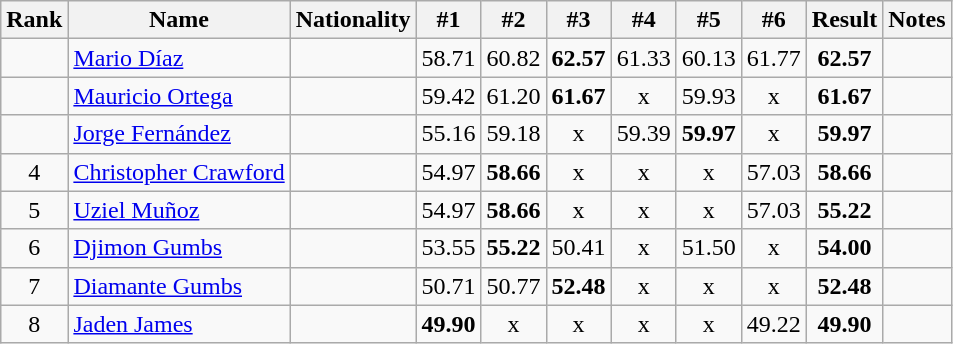<table class="wikitable sortable" style="text-align:center">
<tr>
<th>Rank</th>
<th>Name</th>
<th>Nationality</th>
<th>#1</th>
<th>#2</th>
<th>#3</th>
<th>#4</th>
<th>#5</th>
<th>#6</th>
<th>Result</th>
<th>Notes</th>
</tr>
<tr>
<td></td>
<td align=left><a href='#'>Mario Díaz</a></td>
<td align=left></td>
<td>58.71</td>
<td>60.82</td>
<td><strong>62.57</strong></td>
<td>61.33</td>
<td>60.13</td>
<td>61.77</td>
<td><strong>62.57</strong></td>
<td></td>
</tr>
<tr>
<td></td>
<td align=left><a href='#'>Mauricio Ortega</a></td>
<td align=left></td>
<td>59.42</td>
<td>61.20</td>
<td><strong>61.67</strong></td>
<td>x</td>
<td>59.93</td>
<td>x</td>
<td><strong>61.67</strong></td>
<td></td>
</tr>
<tr>
<td></td>
<td align=left><a href='#'>Jorge Fernández</a></td>
<td align=left></td>
<td>55.16</td>
<td>59.18</td>
<td>x</td>
<td>59.39</td>
<td><strong>59.97</strong></td>
<td>x</td>
<td><strong>59.97</strong></td>
<td></td>
</tr>
<tr>
<td>4</td>
<td align=left><a href='#'>Christopher Crawford</a></td>
<td align=left></td>
<td>54.97</td>
<td><strong>58.66</strong></td>
<td>x</td>
<td>x</td>
<td>x</td>
<td>57.03</td>
<td><strong>58.66</strong></td>
<td></td>
</tr>
<tr>
<td>5</td>
<td align=left><a href='#'>Uziel Muñoz</a></td>
<td align=left></td>
<td>54.97</td>
<td><strong>58.66</strong></td>
<td>x</td>
<td>x</td>
<td>x</td>
<td>57.03</td>
<td><strong>55.22</strong></td>
<td></td>
</tr>
<tr>
<td>6</td>
<td align=left><a href='#'>Djimon Gumbs</a></td>
<td align=left></td>
<td>53.55</td>
<td><strong>55.22</strong></td>
<td>50.41</td>
<td>x</td>
<td>51.50</td>
<td>x</td>
<td><strong>54.00</strong></td>
<td></td>
</tr>
<tr>
<td>7</td>
<td align=left><a href='#'>Diamante Gumbs</a></td>
<td align=left></td>
<td>50.71</td>
<td>50.77</td>
<td><strong>52.48</strong></td>
<td>x</td>
<td>x</td>
<td>x</td>
<td><strong>52.48</strong></td>
<td></td>
</tr>
<tr>
<td>8</td>
<td align=left><a href='#'>Jaden James</a></td>
<td align=left></td>
<td><strong>49.90</strong></td>
<td>x</td>
<td>x</td>
<td>x</td>
<td>x</td>
<td>49.22</td>
<td><strong>49.90</strong></td>
<td></td>
</tr>
</table>
